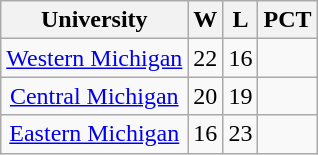<table class="wikitable" style="text-align:center">
<tr>
<th>University</th>
<th>W</th>
<th>L</th>
<th>PCT</th>
</tr>
<tr>
<td><a href='#'>Western Michigan</a></td>
<td>22</td>
<td>16</td>
<td></td>
</tr>
<tr>
<td><a href='#'>Central Michigan</a></td>
<td>20</td>
<td>19</td>
<td></td>
</tr>
<tr>
<td><a href='#'>Eastern Michigan</a></td>
<td>16</td>
<td>23</td>
<td></td>
</tr>
</table>
